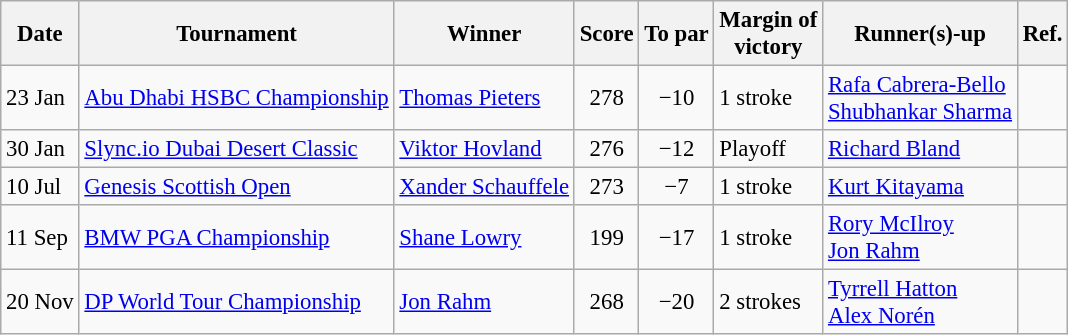<table class=wikitable style="font-size:95%">
<tr>
<th>Date</th>
<th>Tournament</th>
<th>Winner</th>
<th>Score</th>
<th>To par</th>
<th>Margin of<br>victory</th>
<th>Runner(s)-up</th>
<th>Ref.</th>
</tr>
<tr>
<td>23 Jan</td>
<td><a href='#'>Abu Dhabi HSBC Championship</a></td>
<td> <a href='#'>Thomas Pieters</a></td>
<td align=center>278</td>
<td align=center>−10</td>
<td>1 stroke</td>
<td> <a href='#'>Rafa Cabrera-Bello</a><br> <a href='#'>Shubhankar Sharma</a></td>
<td></td>
</tr>
<tr>
<td>30 Jan</td>
<td><a href='#'>Slync.io Dubai Desert Classic</a></td>
<td> <a href='#'>Viktor Hovland</a></td>
<td align=center>276</td>
<td align=center>−12</td>
<td>Playoff</td>
<td> <a href='#'>Richard Bland</a></td>
<td></td>
</tr>
<tr>
<td>10 Jul</td>
<td><a href='#'>Genesis Scottish Open</a></td>
<td> <a href='#'>Xander Schauffele</a></td>
<td align=center>273</td>
<td align=center>−7</td>
<td>1 stroke</td>
<td> <a href='#'>Kurt Kitayama</a></td>
<td></td>
</tr>
<tr>
<td>11 Sep</td>
<td><a href='#'>BMW PGA Championship</a></td>
<td> <a href='#'>Shane Lowry</a></td>
<td align=center>199</td>
<td align=center>−17</td>
<td>1 stroke</td>
<td> <a href='#'>Rory McIlroy</a><br> <a href='#'>Jon Rahm</a></td>
<td></td>
</tr>
<tr>
<td>20 Nov</td>
<td><a href='#'>DP World Tour Championship</a></td>
<td> <a href='#'>Jon Rahm</a></td>
<td align=center>268</td>
<td align=center>−20</td>
<td>2 strokes</td>
<td> <a href='#'>Tyrrell Hatton</a><br> <a href='#'>Alex Norén</a></td>
<td></td>
</tr>
</table>
